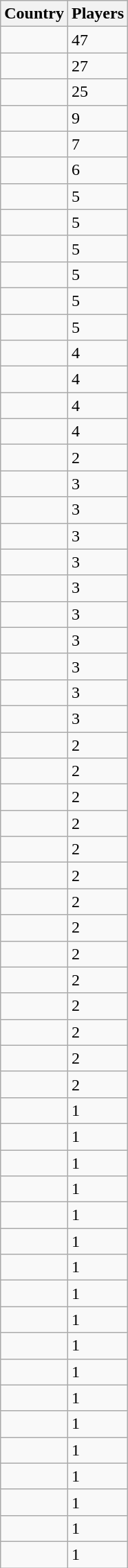<table class="wikitable sortable">
<tr>
<th>Country</th>
<th>Players</th>
</tr>
<tr>
<td></td>
<td>47</td>
</tr>
<tr>
<td></td>
<td>27</td>
</tr>
<tr>
<td></td>
<td>25</td>
</tr>
<tr>
<td></td>
<td>9</td>
</tr>
<tr>
<td></td>
<td>7</td>
</tr>
<tr>
<td></td>
<td>6</td>
</tr>
<tr>
<td></td>
<td>5</td>
</tr>
<tr>
<td></td>
<td>5</td>
</tr>
<tr>
<td></td>
<td>5</td>
</tr>
<tr>
<td></td>
<td>5</td>
</tr>
<tr>
<td></td>
<td>5</td>
</tr>
<tr>
<td></td>
<td>5</td>
</tr>
<tr>
<td></td>
<td>4</td>
</tr>
<tr>
<td></td>
<td>4</td>
</tr>
<tr>
<td></td>
<td>4</td>
</tr>
<tr>
<td></td>
<td>4</td>
</tr>
<tr>
<td></td>
<td>2</td>
</tr>
<tr>
<td></td>
<td>3</td>
</tr>
<tr>
<td></td>
<td>3</td>
</tr>
<tr>
<td></td>
<td>3</td>
</tr>
<tr>
<td></td>
<td>3</td>
</tr>
<tr>
<td></td>
<td>3</td>
</tr>
<tr>
<td></td>
<td>3</td>
</tr>
<tr>
<td></td>
<td>3</td>
</tr>
<tr>
<td></td>
<td>3</td>
</tr>
<tr>
<td></td>
<td>3</td>
</tr>
<tr>
<td></td>
<td>3</td>
</tr>
<tr>
<td></td>
<td>2</td>
</tr>
<tr>
<td></td>
<td>2</td>
</tr>
<tr>
<td></td>
<td>2</td>
</tr>
<tr>
<td></td>
<td>2</td>
</tr>
<tr>
<td></td>
<td>2</td>
</tr>
<tr>
<td></td>
<td>2</td>
</tr>
<tr>
<td></td>
<td>2</td>
</tr>
<tr>
<td></td>
<td>2</td>
</tr>
<tr>
<td></td>
<td>2</td>
</tr>
<tr>
<td></td>
<td>2</td>
</tr>
<tr>
<td></td>
<td>2</td>
</tr>
<tr>
<td></td>
<td>2</td>
</tr>
<tr>
<td></td>
<td>2</td>
</tr>
<tr>
<td></td>
<td>2</td>
</tr>
<tr>
<td></td>
<td>1</td>
</tr>
<tr>
<td></td>
<td>1</td>
</tr>
<tr>
<td></td>
<td>1</td>
</tr>
<tr>
<td></td>
<td>1</td>
</tr>
<tr>
<td></td>
<td>1</td>
</tr>
<tr>
<td></td>
<td>1</td>
</tr>
<tr>
<td></td>
<td>1</td>
</tr>
<tr>
<td></td>
<td>1</td>
</tr>
<tr>
<td></td>
<td>1</td>
</tr>
<tr>
<td></td>
<td>1</td>
</tr>
<tr>
<td></td>
<td>1</td>
</tr>
<tr>
<td></td>
<td>1</td>
</tr>
<tr>
<td></td>
<td>1</td>
</tr>
<tr>
<td></td>
<td>1</td>
</tr>
<tr>
<td></td>
<td>1</td>
</tr>
<tr>
<td></td>
<td>1</td>
</tr>
<tr>
<td></td>
<td>1</td>
</tr>
<tr>
<td></td>
<td>1</td>
</tr>
</table>
